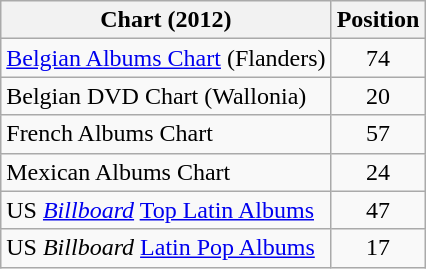<table class="wikitable sortable">
<tr>
<th>Chart (2012)</th>
<th>Position</th>
</tr>
<tr>
<td><a href='#'>Belgian Albums Chart</a> (Flanders)</td>
<td style="text-align:center;">74</td>
</tr>
<tr>
<td>Belgian DVD Chart (Wallonia)</td>
<td style="text-align:center;">20</td>
</tr>
<tr>
<td>French Albums Chart</td>
<td style="text-align:center;">57</td>
</tr>
<tr>
<td>Mexican Albums Chart</td>
<td style="text-align:center;">24</td>
</tr>
<tr>
<td>US <em><a href='#'>Billboard</a></em> <a href='#'>Top Latin Albums</a></td>
<td style="text-align:center;">47</td>
</tr>
<tr>
<td>US <em>Billboard</em> <a href='#'>Latin Pop Albums</a></td>
<td style="text-align:center;">17</td>
</tr>
</table>
